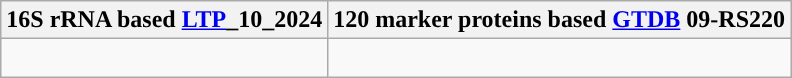<table class="wikitable">
<tr>
<th colspan=1>16S rRNA based <a href='#'>LTP</a>_10_2024</th>
<th colspan=1>120 marker proteins based <a href='#'>GTDB</a> 09-RS220</th>
</tr>
<tr>
<td style="vertical-align:top"><br>
</td>
<td><br></td>
</tr>
</table>
